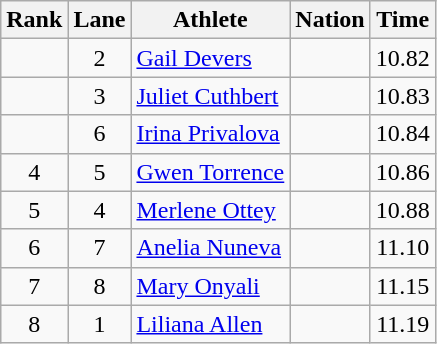<table class="wikitable sortable" style="text-align:center">
<tr>
<th>Rank</th>
<th>Lane</th>
<th>Athlete</th>
<th>Nation</th>
<th>Time</th>
</tr>
<tr>
<td></td>
<td>2</td>
<td align=left><a href='#'>Gail Devers</a></td>
<td align=left></td>
<td>10.82</td>
</tr>
<tr>
<td></td>
<td>3</td>
<td align=left><a href='#'>Juliet Cuthbert</a></td>
<td align=left></td>
<td>10.83</td>
</tr>
<tr>
<td></td>
<td>6</td>
<td align=left><a href='#'>Irina Privalova</a></td>
<td align=left></td>
<td>10.84</td>
</tr>
<tr>
<td>4</td>
<td>5</td>
<td align=left><a href='#'>Gwen Torrence</a></td>
<td align=left></td>
<td>10.86</td>
</tr>
<tr>
<td>5</td>
<td>4</td>
<td align=left><a href='#'>Merlene Ottey</a></td>
<td align=left></td>
<td>10.88</td>
</tr>
<tr>
<td>6</td>
<td>7</td>
<td align=left><a href='#'>Anelia Nuneva</a></td>
<td align=left></td>
<td>11.10</td>
</tr>
<tr>
<td>7</td>
<td>8</td>
<td align=left><a href='#'>Mary Onyali</a></td>
<td align=left></td>
<td>11.15</td>
</tr>
<tr>
<td>8</td>
<td>1</td>
<td align=left><a href='#'>Liliana Allen</a></td>
<td align=left></td>
<td>11.19</td>
</tr>
</table>
